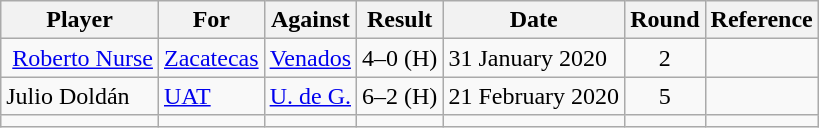<table class="wikitable sortable">
<tr>
<th>Player</th>
<th>For</th>
<th>Against</th>
<th>Result</th>
<th>Date</th>
<th>Round</th>
<th>Reference</th>
</tr>
<tr>
<td> <a href='#'>Roberto Nurse</a></td>
<td><a href='#'>Zacatecas</a></td>
<td><a href='#'>Venados</a></td>
<td align=center>4–0 (H)</td>
<td>31 January 2020</td>
<td align=center>2</td>
<td align=center></td>
</tr>
<tr>
<td> Julio Doldán</td>
<td><a href='#'>UAT</a></td>
<td><a href='#'>U. de G.</a></td>
<td align=center>6–2 (H)</td>
<td>21 February 2020</td>
<td align=center>5</td>
<td align=center></td>
</tr>
<tr>
<td></td>
<td></td>
<td></td>
<td align=center></td>
<td></td>
<td align=center></td>
<td align=center></td>
</tr>
</table>
